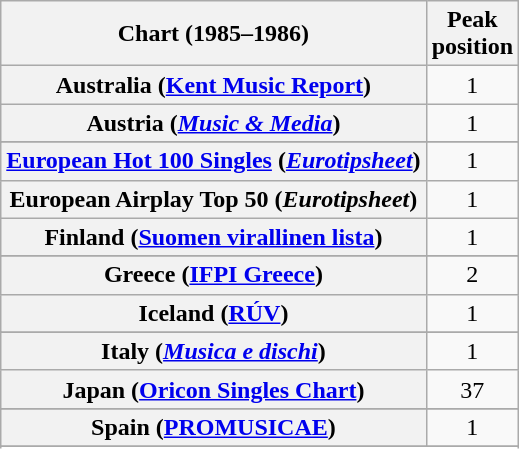<table class="wikitable sortable plainrowheaders" style="text-align:center">
<tr>
<th>Chart (1985–1986)</th>
<th>Peak<br>position</th>
</tr>
<tr>
<th scope="row">Australia (<a href='#'>Kent Music Report</a>)<br></th>
<td>1</td>
</tr>
<tr>
<th scope="row">Austria (<em><a href='#'>Music & Media</a></em>)</th>
<td>1</td>
</tr>
<tr>
</tr>
<tr>
</tr>
<tr>
<th scope="row"><a href='#'>European Hot 100 Singles</a> (<em><a href='#'>Eurotipsheet</a></em>)</th>
<td>1</td>
</tr>
<tr>
<th scope="row">European Airplay Top 50 (<em>Eurotipsheet</em>)</th>
<td>1</td>
</tr>
<tr>
<th scope="row">Finland (<a href='#'>Suomen virallinen lista</a>)</th>
<td>1</td>
</tr>
<tr>
</tr>
<tr>
<th scope="row">Greece (<a href='#'>IFPI Greece</a>)</th>
<td>2</td>
</tr>
<tr>
<th scope="row">Iceland (<a href='#'>RÚV</a>)</th>
<td align="center">1</td>
</tr>
<tr>
</tr>
<tr>
<th scope="row">Italy (<em><a href='#'>Musica e dischi</a></em>)</th>
<td>1</td>
</tr>
<tr>
<th scope="row">Japan (<a href='#'>Oricon Singles Chart</a>)</th>
<td>37</td>
</tr>
<tr>
</tr>
<tr>
</tr>
<tr>
</tr>
<tr>
</tr>
<tr>
<th scope="row">Spain (<a href='#'>PROMUSICAE</a>)</th>
<td>1</td>
</tr>
<tr>
</tr>
<tr>
</tr>
<tr>
</tr>
<tr>
</tr>
<tr>
</tr>
<tr>
</tr>
<tr>
</tr>
</table>
